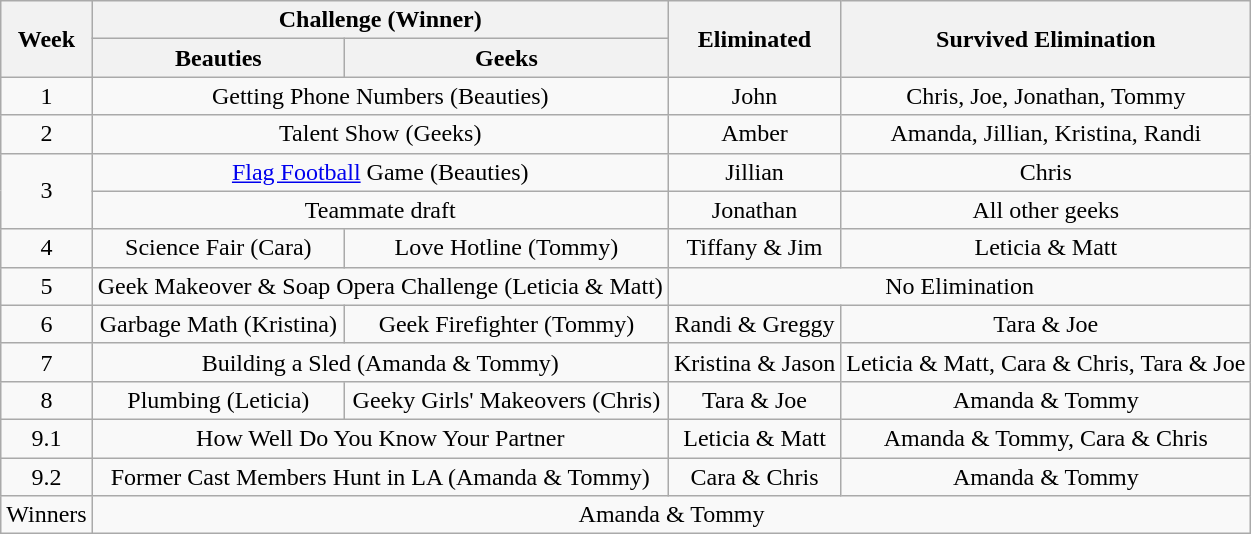<table class="wikitable" style="text-align: center">
<tr>
<th rowspan="2">Week</th>
<th colspan="2">Challenge (Winner)</th>
<th rowspan="2">Eliminated</th>
<th rowspan="2">Survived Elimination</th>
</tr>
<tr>
<th>Beauties</th>
<th>Geeks</th>
</tr>
<tr>
<td>1</td>
<td style="text-align:center;" colspan="2">Getting Phone Numbers (Beauties)</td>
<td style="text-align:center;">John</td>
<td style="text-align:center;">Chris, Joe, Jonathan, Tommy</td>
</tr>
<tr>
<td>2</td>
<td style="text-align:center;" colspan="2">Talent Show (Geeks)</td>
<td style="text-align:center;">Amber</td>
<td style="text-align:center;">Amanda, Jillian, Kristina, Randi</td>
</tr>
<tr>
<td rowspan="2">3</td>
<td style="text-align:center;" colspan="2"><a href='#'>Flag Football</a> Game (Beauties)</td>
<td style="text-align:center;">Jillian</td>
<td style="text-align:center;">Chris</td>
</tr>
<tr>
<td colspan="2">Teammate draft</td>
<td>Jonathan</td>
<td>All other geeks</td>
</tr>
<tr>
<td>4</td>
<td style="text-align:center;">Science Fair (Cara)</td>
<td style="text-align:center;">Love Hotline (Tommy)</td>
<td style="text-align:center;">Tiffany & Jim</td>
<td style="text-align:center;">Leticia & Matt</td>
</tr>
<tr>
<td>5</td>
<td style="text-align:center;" colspan="2">Geek Makeover & Soap Opera Challenge (Leticia & Matt)</td>
<td style="text-align:center;" colspan="2">No Elimination</td>
</tr>
<tr>
<td>6</td>
<td style="text-align:center;">Garbage Math (Kristina)</td>
<td style="text-align:center;">Geek Firefighter (Tommy)</td>
<td style="text-align:center;">Randi & Greggy</td>
<td style="text-align:center;">Tara & Joe</td>
</tr>
<tr>
<td>7</td>
<td style="text-align:center;" colspan="2">Building a Sled (Amanda & Tommy)</td>
<td style="text-align:center;">Kristina & Jason</td>
<td style="text-align:center;">Leticia & Matt, Cara & Chris, Tara & Joe</td>
</tr>
<tr>
<td>8</td>
<td style="text-align:center;">Plumbing (Leticia)</td>
<td style="text-align:center;">Geeky Girls' Makeovers (Chris)</td>
<td style="text-align:center;">Tara & Joe</td>
<td style="text-align:center;">Amanda & Tommy</td>
</tr>
<tr>
<td>9.1</td>
<td style="text-align:center;" colspan="2">How Well Do You Know Your Partner</td>
<td style="text-align:center;">Leticia & Matt</td>
<td style="text-align:center;">Amanda & Tommy, Cara & Chris</td>
</tr>
<tr>
<td>9.2</td>
<td style="text-align:center;" colspan="2">Former Cast Members Hunt in LA (Amanda & Tommy)</td>
<td style="text-align:center;">Cara & Chris</td>
<td style="text-align:center;">Amanda & Tommy</td>
</tr>
<tr>
<td>Winners</td>
<td style="text-align:center;" colspan="4">Amanda & Tommy</td>
</tr>
</table>
